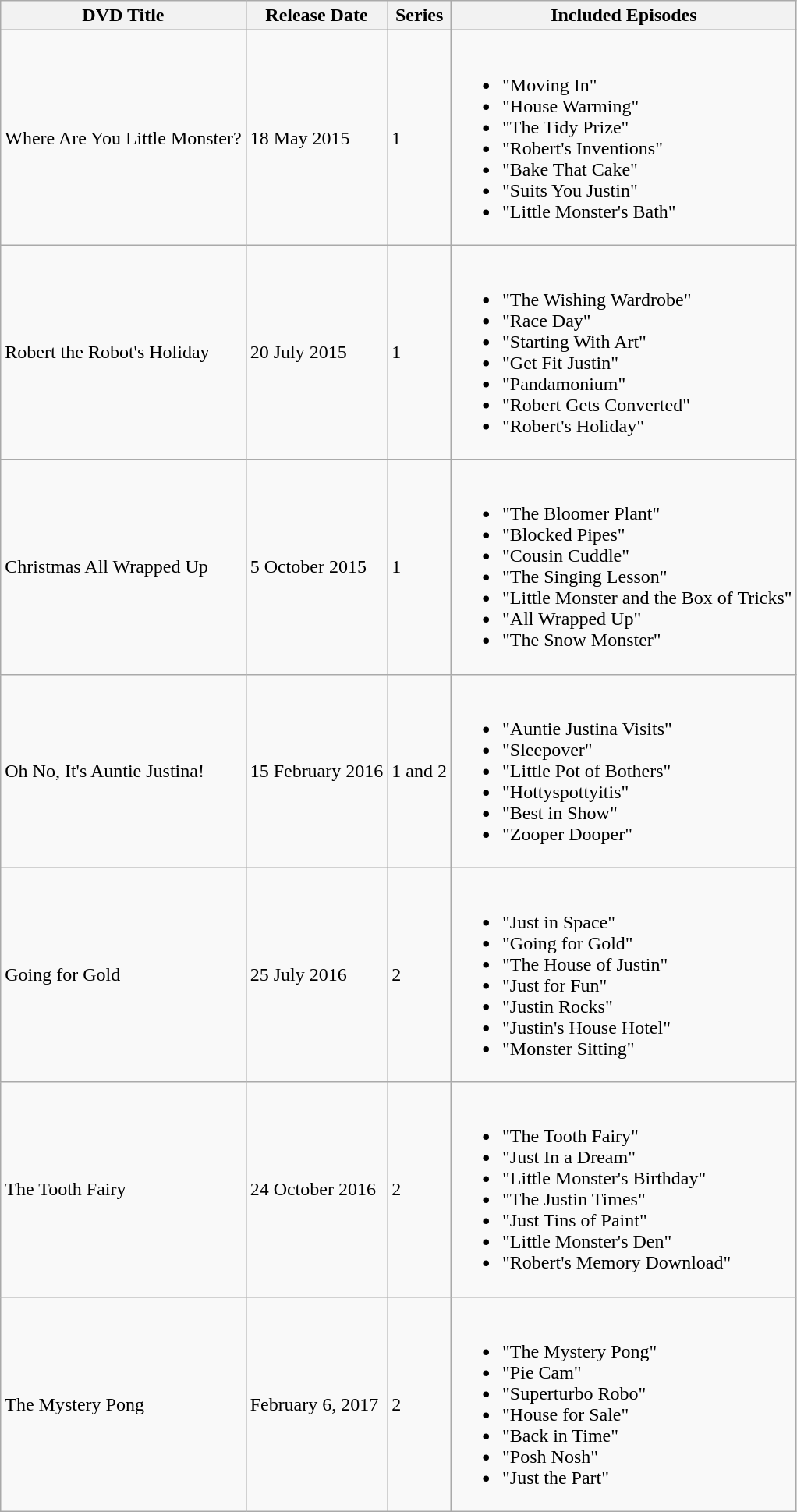<table class="wikitable" border="1">
<tr>
<th>DVD Title</th>
<th>Release Date</th>
<th>Series</th>
<th>Included Episodes</th>
</tr>
<tr>
<td>Where Are You Little Monster?</td>
<td>18 May 2015</td>
<td>1</td>
<td><br><ul><li>"Moving In"</li><li>"House Warming"</li><li>"The Tidy Prize"</li><li>"Robert's Inventions"</li><li>"Bake That Cake"</li><li>"Suits You Justin"</li><li>"Little Monster's Bath"</li></ul></td>
</tr>
<tr>
<td>Robert the Robot's Holiday</td>
<td>20 July 2015</td>
<td>1</td>
<td><br><ul><li>"The Wishing Wardrobe"</li><li>"Race Day"</li><li>"Starting With Art"</li><li>"Get Fit Justin"</li><li>"Pandamonium"</li><li>"Robert Gets Converted"</li><li>"Robert's Holiday"</li></ul></td>
</tr>
<tr>
<td>Christmas All Wrapped Up</td>
<td>5 October 2015</td>
<td>1</td>
<td><br><ul><li>"The Bloomer Plant"</li><li>"Blocked Pipes"</li><li>"Cousin Cuddle"</li><li>"The Singing Lesson"</li><li>"Little Monster and the Box of Tricks"</li><li>"All Wrapped Up"</li><li>"The Snow Monster"</li></ul></td>
</tr>
<tr>
<td>Oh No, It's Auntie Justina!</td>
<td>15 February 2016</td>
<td>1 and 2</td>
<td><br><ul><li>"Auntie Justina Visits"</li><li>"Sleepover"</li><li>"Little Pot of Bothers"</li><li>"Hottyspottyitis"</li><li>"Best in Show"</li><li>"Zooper Dooper"</li></ul></td>
</tr>
<tr>
<td>Going for Gold</td>
<td>25 July 2016</td>
<td>2</td>
<td><br><ul><li>"Just in Space"</li><li>"Going for Gold"</li><li>"The House of Justin"</li><li>"Just for Fun"</li><li>"Justin Rocks"</li><li>"Justin's House Hotel"</li><li>"Monster Sitting"</li></ul></td>
</tr>
<tr>
<td>The Tooth Fairy</td>
<td>24 October 2016</td>
<td>2</td>
<td><br><ul><li>"The Tooth Fairy"</li><li>"Just In a Dream"</li><li>"Little Monster's Birthday"</li><li>"The Justin Times"</li><li>"Just Tins of Paint"</li><li>"Little Monster's Den"</li><li>"Robert's Memory Download"</li></ul></td>
</tr>
<tr>
<td>The Mystery Pong</td>
<td>February 6, 2017</td>
<td>2</td>
<td><br><ul><li>"The Mystery Pong"</li><li>"Pie Cam"</li><li>"Superturbo Robo"</li><li>"House for Sale"</li><li>"Back in Time"</li><li>"Posh Nosh"</li><li>"Just the Part"</li></ul></td>
</tr>
</table>
